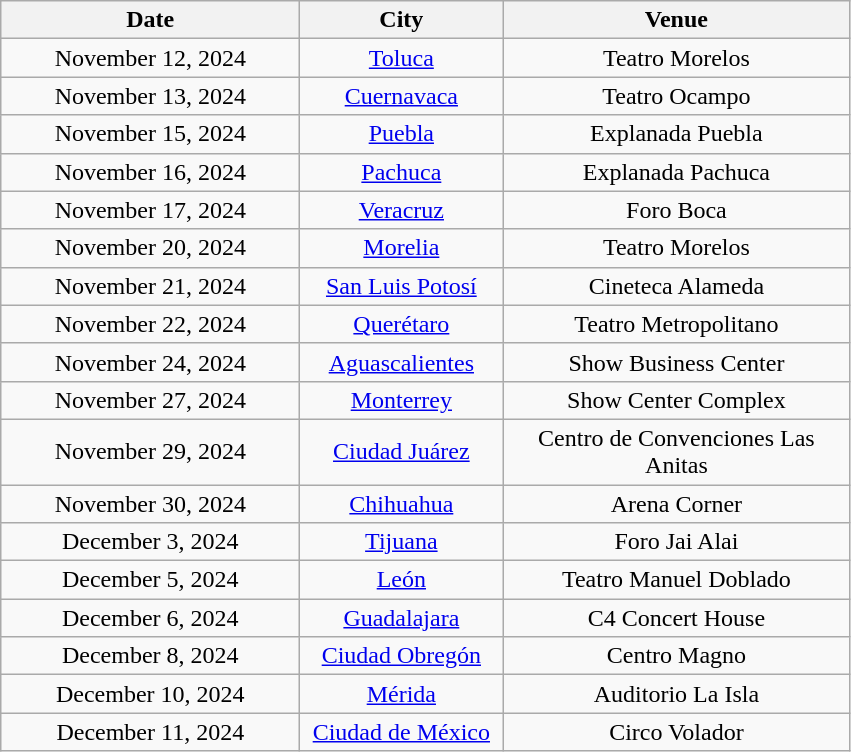<table class="wikitable" style="text-align:center;">
<tr>
<th scope="col" style="width:12em;">Date</th>
<th scope="col" style="width:8em;">City</th>
<th scope="col" style="width:14em;">Venue</th>
</tr>
<tr>
<td>November 12, 2024</td>
<td><a href='#'>Toluca</a></td>
<td>Teatro Morelos</td>
</tr>
<tr>
<td>November 13, 2024</td>
<td><a href='#'>Cuernavaca</a></td>
<td>Teatro Ocampo</td>
</tr>
<tr>
<td>November 15, 2024</td>
<td><a href='#'>Puebla</a></td>
<td>Explanada Puebla</td>
</tr>
<tr>
<td>November 16, 2024</td>
<td><a href='#'>Pachuca</a></td>
<td>Explanada Pachuca</td>
</tr>
<tr>
<td>November 17, 2024</td>
<td><a href='#'>Veracruz</a></td>
<td>Foro Boca</td>
</tr>
<tr>
<td>November 20, 2024</td>
<td><a href='#'>Morelia</a></td>
<td>Teatro Morelos</td>
</tr>
<tr>
<td>November 21, 2024</td>
<td><a href='#'>San Luis Potosí</a></td>
<td>Cineteca Alameda</td>
</tr>
<tr>
<td>November 22, 2024</td>
<td><a href='#'>Querétaro</a></td>
<td>Teatro Metropolitano</td>
</tr>
<tr>
<td>November 24, 2024</td>
<td><a href='#'>Aguascalientes</a></td>
<td>Show Business Center</td>
</tr>
<tr>
<td>November 27, 2024</td>
<td><a href='#'>Monterrey</a></td>
<td>Show Center Complex</td>
</tr>
<tr>
<td>November 29, 2024</td>
<td><a href='#'>Ciudad Juárez</a></td>
<td>Centro de Convenciones Las Anitas</td>
</tr>
<tr>
<td>November 30, 2024</td>
<td><a href='#'>Chihuahua</a></td>
<td>Arena Corner </td>
</tr>
<tr>
<td>December 3, 2024</td>
<td><a href='#'>Tijuana</a></td>
<td>Foro Jai Alai</td>
</tr>
<tr>
<td>December 5, 2024</td>
<td><a href='#'>León</a></td>
<td>Teatro Manuel Doblado</td>
</tr>
<tr>
<td>December 6, 2024</td>
<td><a href='#'>Guadalajara</a></td>
<td>C4 Concert House</td>
</tr>
<tr>
<td>December 8, 2024</td>
<td><a href='#'>Ciudad Obregón</a></td>
<td>Centro Magno</td>
</tr>
<tr>
<td>December 10, 2024</td>
<td><a href='#'>Mérida</a></td>
<td>Auditorio La Isla</td>
</tr>
<tr>
<td>December 11, 2024</td>
<td><a href='#'>Ciudad de México</a></td>
<td>Circo Volador</td>
</tr>
</table>
